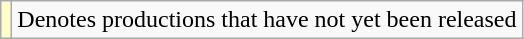<table class="wikitable">
<tr>
<td style="background:#FFFFCC;"></td>
<td>Denotes productions that have not yet been released</td>
</tr>
</table>
